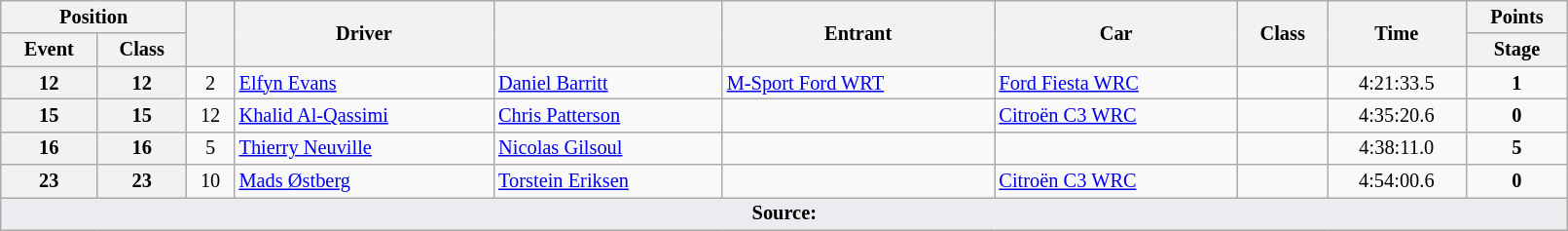<table class="wikitable" width=85% style="font-size: 85%;">
<tr>
<th colspan="2">Position</th>
<th rowspan="2"></th>
<th rowspan="2">Driver</th>
<th rowspan="2"></th>
<th rowspan="2">Entrant</th>
<th rowspan="2">Car</th>
<th rowspan="2">Class</th>
<th rowspan="2">Time</th>
<th>Points</th>
</tr>
<tr>
<th>Event</th>
<th>Class</th>
<th>Stage</th>
</tr>
<tr>
<th>12</th>
<th>12</th>
<td align="center">2</td>
<td> <a href='#'>Elfyn Evans</a></td>
<td> <a href='#'>Daniel Barritt</a></td>
<td> <a href='#'>M-Sport Ford WRT</a></td>
<td><a href='#'>Ford Fiesta WRC</a></td>
<td align="center"></td>
<td align="center">4:21:33.5</td>
<td align="center"><strong>1</strong></td>
</tr>
<tr>
<th>15</th>
<th>15</th>
<td align="center">12</td>
<td> <a href='#'>Khalid Al-Qassimi</a></td>
<td> <a href='#'>Chris Patterson</a></td>
<td></td>
<td><a href='#'>Citroën C3 WRC</a></td>
<td align="center"></td>
<td align="center">4:35:20.6</td>
<td align="center"><strong>0</strong></td>
</tr>
<tr>
<th>16</th>
<th>16</th>
<td align="center">5</td>
<td> <a href='#'>Thierry Neuville</a></td>
<td> <a href='#'>Nicolas Gilsoul</a></td>
<td></td>
<td></td>
<td align="center"></td>
<td align="center">4:38:11.0</td>
<td align="center"><strong>5</strong></td>
</tr>
<tr>
<th>23</th>
<th>23</th>
<td align="center">10</td>
<td> <a href='#'>Mads Østberg</a></td>
<td> <a href='#'>Torstein Eriksen</a></td>
<td></td>
<td><a href='#'>Citroën C3 WRC</a></td>
<td align="center"></td>
<td align="center">4:54:00.6</td>
<td align="center"><strong>0</strong></td>
</tr>
<tr>
<td style="background-color:#EAECF0; text-align:center" colspan="11"><strong>Source:</strong></td>
</tr>
</table>
